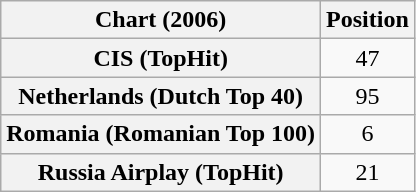<table class="wikitable sortable plainrowheaders" style="text-align:center">
<tr>
<th scope="col">Chart (2006)</th>
<th scope="col">Position</th>
</tr>
<tr>
<th scope="row">CIS (TopHit)</th>
<td>47</td>
</tr>
<tr>
<th scope="row">Netherlands (Dutch Top 40)</th>
<td>95</td>
</tr>
<tr>
<th scope="row">Romania (Romanian Top 100)</th>
<td>6</td>
</tr>
<tr>
<th scope="row">Russia Airplay (TopHit)</th>
<td>21</td>
</tr>
</table>
